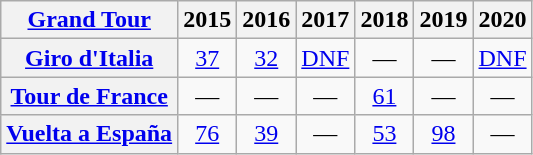<table class="wikitable plainrowheaders">
<tr>
<th scope="col"><a href='#'>Grand Tour</a></th>
<th scope="col">2015</th>
<th scope="col">2016</th>
<th scope="col">2017</th>
<th scope="col">2018</th>
<th scope="col">2019</th>
<th scope="col">2020</th>
</tr>
<tr style="text-align:center;">
<th scope="row"> <a href='#'>Giro d'Italia</a></th>
<td><a href='#'>37</a></td>
<td><a href='#'>32</a></td>
<td><a href='#'>DNF</a></td>
<td>—</td>
<td>—</td>
<td><a href='#'>DNF</a></td>
</tr>
<tr style="text-align:center;">
<th scope="row"> <a href='#'>Tour de France</a></th>
<td>—</td>
<td>—</td>
<td>—</td>
<td><a href='#'>61</a></td>
<td>—</td>
<td>—</td>
</tr>
<tr style="text-align:center;">
<th scope="row"> <a href='#'>Vuelta a España</a></th>
<td><a href='#'>76</a></td>
<td><a href='#'>39</a></td>
<td>—</td>
<td><a href='#'>53</a></td>
<td><a href='#'>98</a></td>
<td>—</td>
</tr>
</table>
